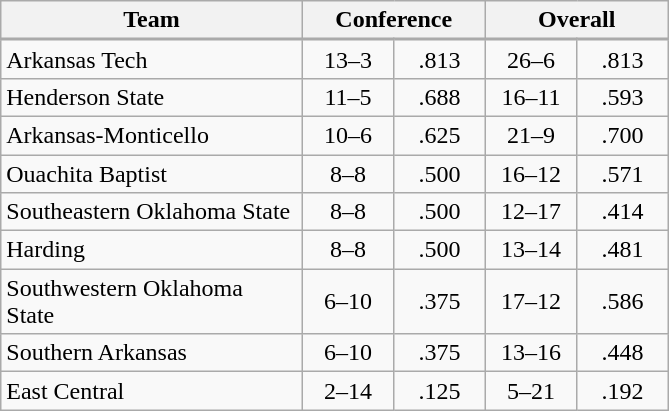<table class="wikitable" style="text-align:center">
<tr>
<th>Team</th>
<th colspan=2>Conference</th>
<th colspan=2>Overall</th>
</tr>
<tr height=0>
<td style="padding:0" width=200></td>
<td style="padding:0" width=60></td>
<td style="padding:0" width=60></td>
<td style="padding:0" width=60></td>
<td style="padding:0" width=60></td>
</tr>
<tr>
<td align=left>Arkansas Tech</td>
<td>13–3</td>
<td>.813</td>
<td>26–6</td>
<td>.813</td>
</tr>
<tr>
<td align=left>Henderson State</td>
<td>11–5</td>
<td>.688</td>
<td>16–11</td>
<td>.593</td>
</tr>
<tr>
<td align=left>Arkansas-Monticello</td>
<td>10–6</td>
<td>.625</td>
<td>21–9</td>
<td>.700</td>
</tr>
<tr>
<td align=left>Ouachita Baptist</td>
<td>8–8</td>
<td>.500</td>
<td>16–12</td>
<td>.571</td>
</tr>
<tr>
<td align=left>Southeastern Oklahoma State</td>
<td>8–8</td>
<td>.500</td>
<td>12–17</td>
<td>.414</td>
</tr>
<tr>
<td align=left>Harding</td>
<td>8–8</td>
<td>.500</td>
<td>13–14</td>
<td>.481</td>
</tr>
<tr>
<td align=left>Southwestern Oklahoma State</td>
<td>6–10</td>
<td>.375</td>
<td>17–12</td>
<td>.586</td>
</tr>
<tr>
<td align=left>Southern Arkansas</td>
<td>6–10</td>
<td>.375</td>
<td>13–16</td>
<td>.448</td>
</tr>
<tr>
<td align=left>East Central</td>
<td>2–14</td>
<td>.125</td>
<td>5–21</td>
<td>.192</td>
</tr>
</table>
